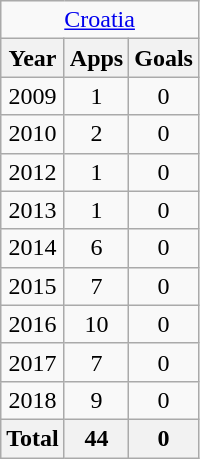<table class="wikitable" style="text-align:center">
<tr>
<td colspan=6><a href='#'>Croatia</a></td>
</tr>
<tr>
<th>Year</th>
<th>Apps</th>
<th>Goals</th>
</tr>
<tr>
<td>2009</td>
<td>1</td>
<td>0</td>
</tr>
<tr>
<td>2010</td>
<td>2</td>
<td>0</td>
</tr>
<tr>
<td>2012</td>
<td>1</td>
<td>0</td>
</tr>
<tr>
<td>2013</td>
<td>1</td>
<td>0</td>
</tr>
<tr>
<td>2014</td>
<td>6</td>
<td>0</td>
</tr>
<tr>
<td>2015</td>
<td>7</td>
<td>0</td>
</tr>
<tr>
<td>2016</td>
<td>10</td>
<td>0</td>
</tr>
<tr>
<td>2017</td>
<td>7</td>
<td>0</td>
</tr>
<tr>
<td>2018</td>
<td>9</td>
<td>0</td>
</tr>
<tr>
<th>Total</th>
<th>44</th>
<th>0</th>
</tr>
</table>
